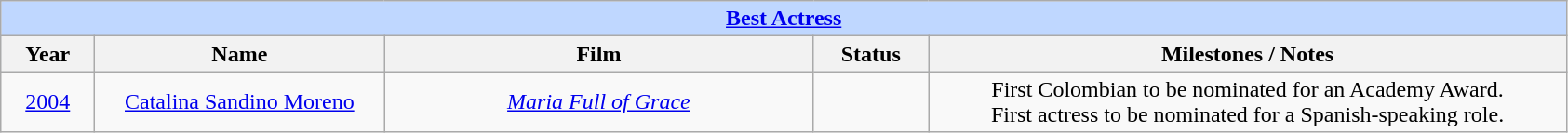<table class="wikitable" style="text-align: center">
<tr ---- bgcolor="#bfd7ff">
<td colspan=6 align=center><strong><a href='#'>Best Actress</a></strong></td>
</tr>
<tr ---- bgcolor="#ebf5ff">
<th width="60">Year</th>
<th width="200">Name</th>
<th width="300">Film</th>
<th width="75">Status</th>
<th width="450">Milestones / Notes</th>
</tr>
<tr>
<td><a href='#'>2004</a></td>
<td><a href='#'>Catalina Sandino Moreno</a></td>
<td><em><a href='#'>Maria Full of Grace</a></em></td>
<td></td>
<td>First Colombian to be nominated for an Academy Award.<br>First actress to be nominated for a Spanish-speaking role.</td>
</tr>
</table>
